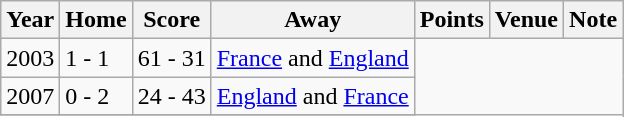<table class="wikitable">
<tr>
<th>Year</th>
<th>Home</th>
<th>Score</th>
<th>Away</th>
<th>Points</th>
<th>Venue</th>
<th>Note</th>
</tr>
<tr>
<td>2003</td>
<td> 1 - 1 </td>
<td align="center">61 - 31</td>
<td><a href='#'>France</a> and <a href='#'>England</a></td>
</tr>
<tr>
<td>2007</td>
<td> 0 - 2 </td>
<td align="center">24 - 43</td>
<td><a href='#'>England</a> and <a href='#'>France</a></td>
</tr>
<tr>
</tr>
</table>
